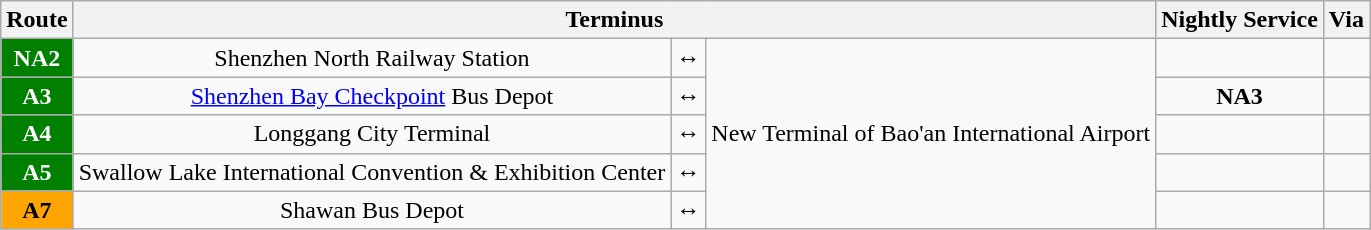<table class="wikitable" style="text-align: center;">
<tr>
<th>Route</th>
<th colspan="3">Terminus</th>
<th>Nightly Service</th>
<th>Via</th>
</tr>
<tr>
<td style="background:green;color:white"><strong>NA2</strong></td>
<td>Shenzhen North Railway Station</td>
<td>↔</td>
<td rowspan="5">New Terminal of Bao'an International Airport</td>
<td></td>
<td></td>
</tr>
<tr>
<td style="background:green;color:white"><strong>A3</strong></td>
<td><a href='#'>Shenzhen Bay Checkpoint</a> Bus Depot</td>
<td>↔</td>
<td><strong>NA3</strong></td>
<td></td>
</tr>
<tr>
<td style="background:green;color:white"><strong>A4</strong></td>
<td>Longgang City Terminal</td>
<td>↔</td>
<td></td>
<td></td>
</tr>
<tr>
<td style="background:green;color:white"><strong>A5</strong></td>
<td>Swallow Lake International Convention & Exhibition Center</td>
<td>↔</td>
<td></td>
<td></td>
</tr>
<tr>
<td style="background:orange;color:black"><strong>A7</strong></td>
<td>Shawan Bus Depot</td>
<td>↔</td>
<td></td>
<td></td>
</tr>
</table>
